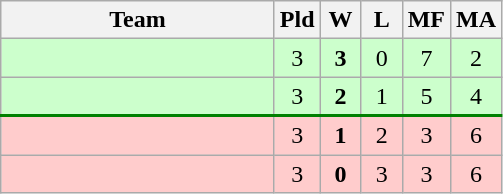<table class=wikitable style="text-align:center">
<tr>
<th width=175>Team</th>
<th width=20>Pld</th>
<th width=20>W</th>
<th width=20>L</th>
<th width=20>MF</th>
<th width=20>MA</th>
</tr>
<tr bgcolor=ccffcc>
<td style="text-align:left"></td>
<td>3</td>
<td><strong>3</strong></td>
<td>0</td>
<td>7</td>
<td>2</td>
</tr>
<tr bgcolor=ccffcc style="border-bottom:2px solid green;">
<td style="text-align:left"></td>
<td>3</td>
<td><strong>2</strong></td>
<td>1</td>
<td>5</td>
<td>4</td>
</tr>
<tr bgcolor=ffcccc>
<td style="text-align:left"></td>
<td>3</td>
<td><strong>1</strong></td>
<td>2</td>
<td>3</td>
<td>6</td>
</tr>
<tr bgcolor=ffcccc>
<td style="text-align:left"></td>
<td>3</td>
<td><strong>0</strong></td>
<td>3</td>
<td>3</td>
<td>6</td>
</tr>
</table>
